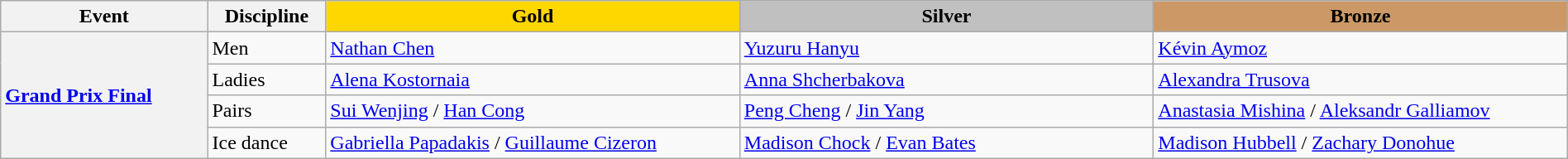<table class="wikitable unsortable" style="text-align:left; width:100%;">
<tr>
<th scope="col" style="width:10%">Event</th>
<th scope="col" style="width:5%">Discipline</th>
<td scope="col" style="text-align:center; width:20%; background:gold"><strong>Gold</strong></td>
<td scope="col" style="text-align:center; width:20%; background:silver"><strong>Silver</strong></td>
<td scope="col" style="text-align:center; width:20%; background:#c96"><strong>Bronze</strong></td>
</tr>
<tr>
<th scope="row" style="text-align:left" rowspan="4"> <a href='#'>Grand Prix Final</a></th>
<td>Men</td>
<td> <a href='#'>Nathan Chen</a></td>
<td> <a href='#'>Yuzuru Hanyu</a></td>
<td> <a href='#'>Kévin Aymoz</a></td>
</tr>
<tr>
<td>Ladies</td>
<td> <a href='#'>Alena Kostornaia</a></td>
<td> <a href='#'>Anna Shcherbakova</a></td>
<td> <a href='#'>Alexandra Trusova</a></td>
</tr>
<tr>
<td>Pairs</td>
<td> <a href='#'>Sui Wenjing</a> / <a href='#'>Han Cong</a></td>
<td> <a href='#'>Peng Cheng</a> / <a href='#'>Jin Yang</a></td>
<td> <a href='#'>Anastasia Mishina</a> / <a href='#'>Aleksandr Galliamov</a></td>
</tr>
<tr>
<td>Ice dance</td>
<td> <a href='#'>Gabriella Papadakis</a> / <a href='#'>Guillaume Cizeron</a></td>
<td> <a href='#'>Madison Chock</a> / <a href='#'>Evan Bates</a></td>
<td> <a href='#'>Madison Hubbell</a> / <a href='#'>Zachary Donohue</a></td>
</tr>
</table>
